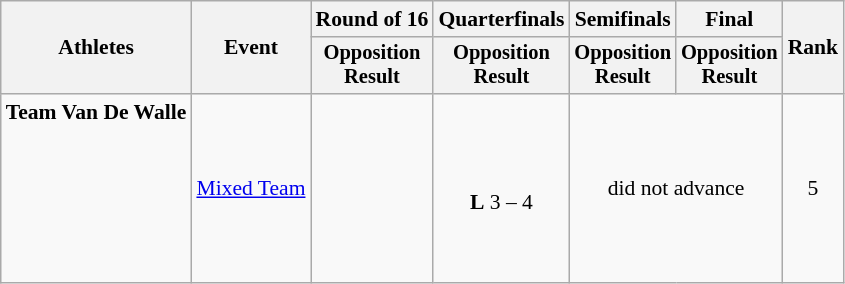<table class="wikitable" style="font-size:90%">
<tr>
<th rowspan="2">Athletes</th>
<th rowspan="2">Event</th>
<th>Round of 16</th>
<th>Quarterfinals</th>
<th>Semifinals</th>
<th>Final</th>
<th rowspan=2>Rank</th>
</tr>
<tr style="font-size:95%">
<th>Opposition<br>Result</th>
<th>Opposition<br>Result</th>
<th>Opposition<br>Result</th>
<th>Opposition<br>Result</th>
</tr>
<tr align=center>
<td align=left><strong>Team Van De Walle</strong><br><br><br><br><br><br><br></td>
<td align=left><a href='#'>Mixed Team</a></td>
<td></td>
<td><br><strong>L</strong> 3 – 4</td>
<td colspan=2>did not advance</td>
<td>5</td>
</tr>
</table>
